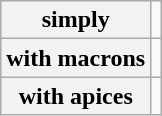<table class="wikitable">
<tr>
<th>simply</th>
<td></td>
</tr>
<tr>
<th>with macrons</th>
<td></td>
</tr>
<tr>
<th>with apices</th>
<td></td>
</tr>
</table>
